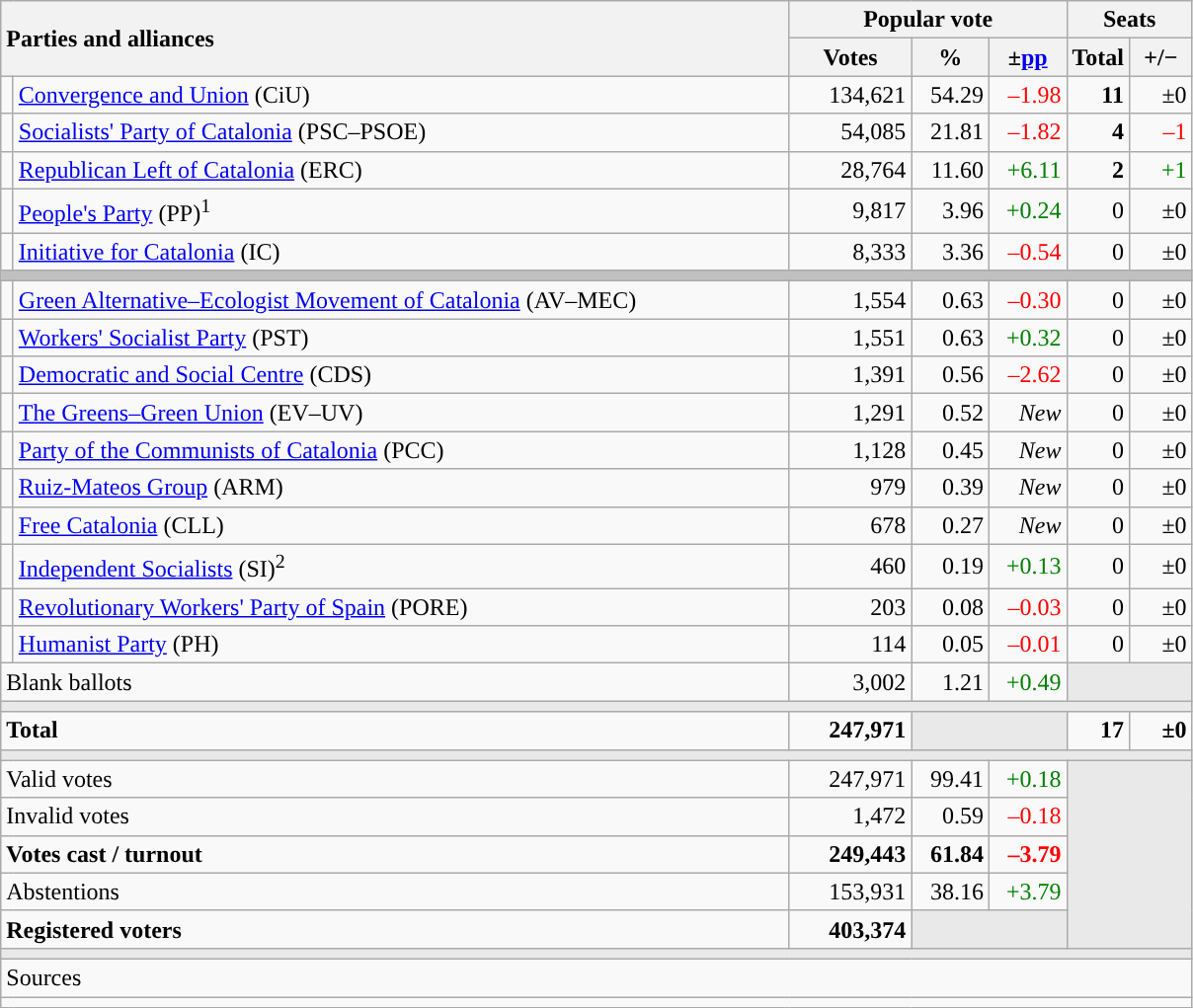<table class="wikitable" style="text-align:right;">
<tr>
<th style="text-align:left;" rowspan="2" colspan="2" width="525">Parties and alliances</th>
<th colspan="3">Popular vote</th>
<th colspan="2">Seats</th>
</tr>
<tr>
<th width="75">Votes</th>
<th width="45">%</th>
<th width="45">±<a href='#'>pp</a></th>
<th width="35">Total</th>
<th width="35">+/−</th>
</tr>
<tr>
<td width="1" style="color:inherit;background:"></td>
<td align="left"><a href='#'>Convergence and Union</a> (CiU)</td>
<td>134,621</td>
<td>54.29</td>
<td style="color:red;">–1.98</td>
<td><strong>11</strong></td>
<td>±0</td>
</tr>
<tr>
<td style="color:inherit;background:"></td>
<td align="left"><a href='#'>Socialists' Party of Catalonia</a> (PSC–PSOE)</td>
<td>54,085</td>
<td>21.81</td>
<td style="color:red;">–1.82</td>
<td><strong>4</strong></td>
<td style="color:red;">–1</td>
</tr>
<tr>
<td style="color:inherit;background:"></td>
<td align="left"><a href='#'>Republican Left of Catalonia</a> (ERC)</td>
<td>28,764</td>
<td>11.60</td>
<td style="color:green;">+6.11</td>
<td><strong>2</strong></td>
<td style="color:green;">+1</td>
</tr>
<tr>
<td style="color:inherit;background:"></td>
<td align="left"><a href='#'>People's Party</a> (PP)<sup>1</sup></td>
<td>9,817</td>
<td>3.96</td>
<td style="color:green;">+0.24</td>
<td>0</td>
<td>±0</td>
</tr>
<tr>
<td style="color:inherit;background:"></td>
<td align="left"><a href='#'>Initiative for Catalonia</a> (IC)</td>
<td>8,333</td>
<td>3.36</td>
<td style="color:red;">–0.54</td>
<td>0</td>
<td>±0</td>
</tr>
<tr>
<td colspan="7" bgcolor="#C0C0C0"></td>
</tr>
<tr>
<td style="color:inherit;background:"></td>
<td align="left"><a href='#'>Green Alternative–Ecologist Movement of Catalonia</a> (AV–MEC)</td>
<td>1,554</td>
<td>0.63</td>
<td style="color:red;">–0.30</td>
<td>0</td>
<td>±0</td>
</tr>
<tr>
<td style="color:inherit;background:"></td>
<td align="left"><a href='#'>Workers' Socialist Party</a> (PST)</td>
<td>1,551</td>
<td>0.63</td>
<td style="color:green;">+0.32</td>
<td>0</td>
<td>±0</td>
</tr>
<tr>
<td style="color:inherit;background:"></td>
<td align="left"><a href='#'>Democratic and Social Centre</a> (CDS)</td>
<td>1,391</td>
<td>0.56</td>
<td style="color:red;">–2.62</td>
<td>0</td>
<td>±0</td>
</tr>
<tr>
<td style="color:inherit;background:"></td>
<td align="left"><a href='#'>The Greens–Green Union</a> (EV–UV)</td>
<td>1,291</td>
<td>0.52</td>
<td><em>New</em></td>
<td>0</td>
<td>±0</td>
</tr>
<tr>
<td style="color:inherit;background:"></td>
<td align="left"><a href='#'>Party of the Communists of Catalonia</a> (PCC)</td>
<td>1,128</td>
<td>0.45</td>
<td><em>New</em></td>
<td>0</td>
<td>±0</td>
</tr>
<tr>
<td style="color:inherit;background:"></td>
<td align="left"><a href='#'>Ruiz-Mateos Group</a> (ARM)</td>
<td>979</td>
<td>0.39</td>
<td><em>New</em></td>
<td>0</td>
<td>±0</td>
</tr>
<tr>
<td style="color:inherit;background:"></td>
<td align="left"><a href='#'>Free Catalonia</a> (CLL)</td>
<td>678</td>
<td>0.27</td>
<td><em>New</em></td>
<td>0</td>
<td>±0</td>
</tr>
<tr>
<td style="color:inherit;background:"></td>
<td align="left"><a href='#'>Independent Socialists</a> (SI)<sup>2</sup></td>
<td>460</td>
<td>0.19</td>
<td style="color:green;">+0.13</td>
<td>0</td>
<td>±0</td>
</tr>
<tr>
<td style="color:inherit;background:"></td>
<td align="left"><a href='#'>Revolutionary Workers' Party of Spain</a> (PORE)</td>
<td>203</td>
<td>0.08</td>
<td style="color:red;">–0.03</td>
<td>0</td>
<td>±0</td>
</tr>
<tr>
<td style="color:inherit;background:"></td>
<td align="left"><a href='#'>Humanist Party</a> (PH)</td>
<td>114</td>
<td>0.05</td>
<td style="color:red;">–0.01</td>
<td>0</td>
<td>±0</td>
</tr>
<tr>
<td align="left" colspan="2">Blank ballots</td>
<td>3,002</td>
<td>1.21</td>
<td style="color:green;">+0.49</td>
<td bgcolor="#E9E9E9" colspan="2"></td>
</tr>
<tr>
<td colspan="7" bgcolor="#E9E9E9"></td>
</tr>
<tr style="font-weight:bold;">
<td align="left" colspan="2">Total</td>
<td>247,971</td>
<td bgcolor="#E9E9E9" colspan="2"></td>
<td>17</td>
<td>±0</td>
</tr>
<tr>
<td colspan="7" bgcolor="#E9E9E9"></td>
</tr>
<tr>
<td align="left" colspan="2">Valid votes</td>
<td>247,971</td>
<td>99.41</td>
<td style="color:green;">+0.18</td>
<td bgcolor="#E9E9E9" colspan="2" rowspan="5"></td>
</tr>
<tr>
<td align="left" colspan="2">Invalid votes</td>
<td>1,472</td>
<td>0.59</td>
<td style="color:red;">–0.18</td>
</tr>
<tr style="font-weight:bold;">
<td align="left" colspan="2">Votes cast / turnout</td>
<td>249,443</td>
<td>61.84</td>
<td style="color:red;">–3.79</td>
</tr>
<tr>
<td align="left" colspan="2">Abstentions</td>
<td>153,931</td>
<td>38.16</td>
<td style="color:green;">+3.79</td>
</tr>
<tr style="font-weight:bold;">
<td align="left" colspan="2">Registered voters</td>
<td>403,374</td>
<td bgcolor="#E9E9E9" colspan="2"></td>
</tr>
<tr>
<td colspan="7" bgcolor="#E9E9E9"></td>
</tr>
<tr>
<td align="left" colspan="7">Sources</td>
</tr>
<tr>
<td colspan="7" style="text-align:left; max-width:790px;"></td>
</tr>
</table>
